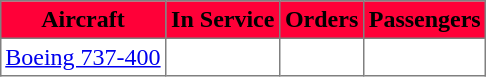<table class="toccolours" border="1" cellpadding="3" style="margin:1em auto; border-collapse:collapse">
<tr style="background:silver;">
<th style="background:#ff0038;"><span> Aircraft</span></th>
<th style="background:#ff0038;"><span> In Service</span></th>
<th style="background:#ff0038;"><span> Orders</span></th>
<th style="background:#ff0038;"><span> Passengers</span></th>
</tr>
<tr>
<td><a href='#'>Boeing 737-400</a></td>
<td></td>
<td></td>
<td></td>
</tr>
</table>
